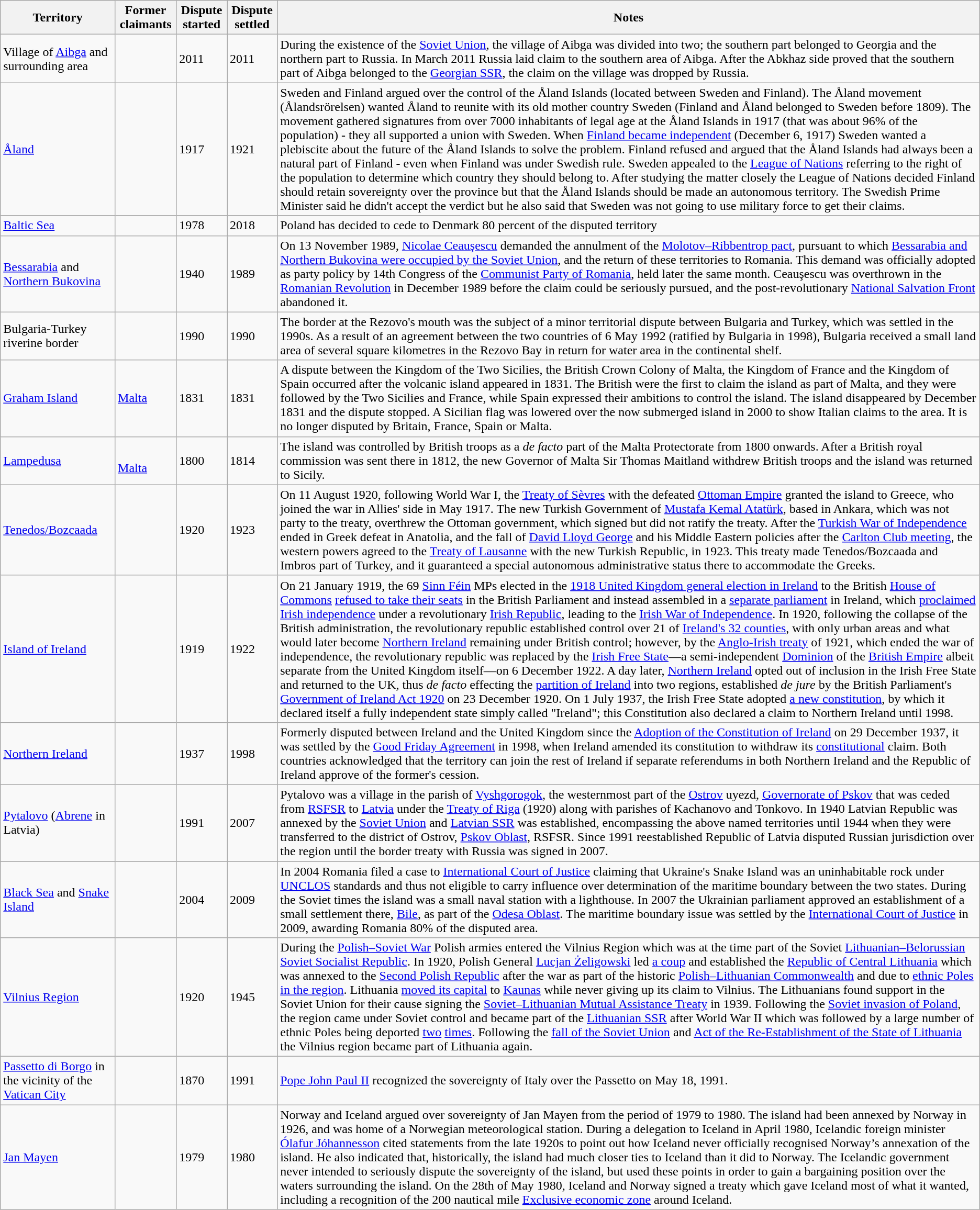<table class="wikitable sortable">
<tr>
<th>Territory</th>
<th>Former claimants</th>
<th>Dispute started</th>
<th>Dispute settled</th>
<th>Notes</th>
</tr>
<tr>
<td>Village of <a href='#'>Aibga</a> and surrounding area</td>
<td><strong></strong><br><br></td>
<td>2011</td>
<td>2011</td>
<td>During the existence of the <a href='#'>Soviet Union</a>, the village of Aibga was divided into two; the southern part belonged to Georgia and the northern part to Russia. In March 2011 Russia laid claim to the southern area of Aibga. After the Abkhaz side proved that the southern part of Aibga belonged to the <a href='#'>Georgian SSR</a>, the claim on the village was dropped by Russia.</td>
</tr>
<tr>
<td><a href='#'>Åland</a></td>
<td><strong></strong><br></td>
<td>1917</td>
<td>1921</td>
<td>Sweden and Finland argued over the control of the Åland Islands (located between Sweden and Finland). The Åland movement (Ålandsrörelsen) wanted Åland to reunite with its old mother country Sweden (Finland and Åland belonged to Sweden before 1809). The movement gathered signatures from over 7000 inhabitants of legal age at the Åland Islands in 1917 (that was about 96% of the population) - they all supported a union with Sweden. When <a href='#'>Finland became independent</a> (December 6, 1917) Sweden wanted a plebiscite about the future of the Åland Islands to solve the problem. Finland refused and argued that the Åland Islands had always been a natural part of Finland - even when Finland was under Swedish rule. Sweden appealed to the <a href='#'>League of Nations</a> referring to the right of the population to determine which country they should belong to. After studying the matter closely the League of Nations decided Finland should retain sovereignty over the province but that the Åland Islands should be made an autonomous territory. The Swedish Prime Minister said he didn't accept the verdict but he also said that Sweden was not going to use military force to get their claims.</td>
</tr>
<tr>
<td><a href='#'>Baltic Sea</a></td>
<td><strong></strong><br></td>
<td>1978</td>
<td>2018</td>
<td>Poland has decided to cede to Denmark 80 percent of the disputed territory</td>
</tr>
<tr>
<td><a href='#'>Bessarabia</a> and <a href='#'>Northern Bukovina</a></td>
<td><strong></strong><br></td>
<td>1940</td>
<td>1989</td>
<td>On 13 November 1989, <a href='#'>Nicolae Ceauşescu</a> demanded the annulment of the <a href='#'>Molotov–Ribbentrop pact</a>, pursuant to which <a href='#'>Bessarabia and Northern Bukovina were occupied by the Soviet Union</a>, and the return of these territories to Romania. This demand was officially adopted as party policy by 14th Congress of the <a href='#'>Communist Party of Romania</a>, held later the same month. Ceauşescu was overthrown in the <a href='#'>Romanian Revolution</a> in December 1989 before the claim could be seriously pursued, and the post-revolutionary <a href='#'>National Salvation Front</a> abandoned it.</td>
</tr>
<tr>
<td>Bulgaria-Turkey riverine border</td>
<td><strong></strong><br><strong></strong></td>
<td>1990</td>
<td>1990</td>
<td>The border at the Rezovo's mouth was the subject of a minor territorial dispute between Bulgaria and Turkey, which was settled in the 1990s. As a result of an agreement between the two countries of 6 May 1992 (ratified by Bulgaria in 1998), Bulgaria received a small land area of several square kilometres in the Rezovo Bay in return for water area in the continental shelf.</td>
</tr>
<tr>
<td><a href='#'>Graham Island</a></td>
<td><strong></strong><br> <a href='#'>Malta</a><br><br></td>
<td>1831</td>
<td>1831</td>
<td>A dispute between the Kingdom of the Two Sicilies, the British Crown Colony of Malta, the Kingdom of France and the Kingdom of Spain occurred after the volcanic island appeared in 1831. The British were the first to claim the island as part of Malta, and they were followed by the Two Sicilies and France, while Spain expressed their ambitions to control the island. The island disappeared by December 1831 and the dispute stopped. A Sicilian flag was lowered over the now submerged island in 2000 to show Italian claims to the area. It is no longer disputed by Britain, France, Spain or Malta.</td>
</tr>
<tr>
<td><a href='#'>Lampedusa</a></td>
<td><strong></strong><br> <a href='#'>Malta</a></td>
<td>1800</td>
<td>1814</td>
<td>The island was controlled by British troops as a <em>de facto</em> part of the Malta Protectorate from 1800 onwards. After a British royal commission was sent there in 1812, the new Governor of Malta Sir Thomas Maitland withdrew British troops and the island was returned to Sicily.</td>
</tr>
<tr>
<td><a href='#'>Tenedos/Bozcaada</a></td>
<td><strong></strong><br></td>
<td>1920</td>
<td>1923</td>
<td>On 11 August 1920, following World War I, the <a href='#'>Treaty of Sèvres</a> with the defeated <a href='#'>Ottoman Empire</a> granted the island to Greece, who joined the war in Allies' side in May 1917. The new Turkish Government of <a href='#'>Mustafa Kemal Atatürk</a>, based in Ankara, which was not party to the treaty, overthrew the Ottoman government, which signed but did not ratify the treaty. After the <a href='#'>Turkish War of Independence</a> ended in Greek defeat in Anatolia, and the fall of <a href='#'>David Lloyd George</a> and his Middle Eastern policies after the <a href='#'>Carlton Club meeting</a>, the western powers agreed to the <a href='#'>Treaty of Lausanne</a> with the new Turkish Republic, in 1923. This treaty made Tenedos/Bozcaada and Imbros part of Turkey, and it guaranteed a special autonomous administrative status there to accommodate the Greeks.</td>
</tr>
<tr>
<td><a href='#'>Island of Ireland</a></td>
<td><strong></strong><br></td>
<td>1919</td>
<td>1922</td>
<td>On 21 January 1919, the 69 <a href='#'>Sinn Féin</a> MPs elected in the <a href='#'>1918 United Kingdom general election in Ireland</a> to the British <a href='#'>House of Commons</a> <a href='#'>refused to take their seats</a> in the British Parliament and instead assembled in a <a href='#'>separate parliament</a> in Ireland, which <a href='#'>proclaimed Irish independence</a> under a revolutionary <a href='#'>Irish Republic</a>, leading to the <a href='#'>Irish War of Independence</a>. In 1920, following the collapse of the British administration, the revolutionary republic established control over 21 of <a href='#'>Ireland's 32 counties</a>, with only urban areas and what would later become <a href='#'>Northern Ireland</a> remaining under British control; however, by the <a href='#'>Anglo-Irish treaty</a> of 1921, which ended the war of independence, the revolutionary republic was replaced by the <a href='#'>Irish Free State</a>—a semi-independent <a href='#'>Dominion</a> of the <a href='#'>British Empire</a> albeit separate from the United Kingdom itself—on 6 December 1922. A day later, <a href='#'>Northern Ireland</a> opted out of inclusion in the Irish Free State and returned to the UK, thus <em>de facto</em> effecting the <a href='#'>partition of Ireland</a> into two regions, established <em>de jure</em> by the British Parliament's <a href='#'>Government of Ireland Act 1920</a> on 23 December 1920. On 1 July 1937, the Irish Free State adopted <a href='#'>a new constitution</a>, by which it declared itself a fully independent state simply called "Ireland"; this Constitution also declared a claim to Northern Ireland until 1998.</td>
</tr>
<tr>
<td><a href='#'>Northern Ireland</a></td>
<td><strong></strong><br></td>
<td>1937</td>
<td>1998</td>
<td>Formerly disputed between Ireland and the United Kingdom since the <a href='#'>Adoption of the Constitution of Ireland</a> on 29 December 1937, it was settled by the <a href='#'>Good Friday Agreement</a> in 1998, when Ireland amended its constitution to withdraw its <a href='#'>constitutional</a> claim. Both countries acknowledged that the territory can join the rest of Ireland if separate referendums in both Northern Ireland and the Republic of Ireland approve of the former's cession.</td>
</tr>
<tr>
<td><a href='#'>Pytalovo</a> (<a href='#'>Abrene</a> in Latvia)</td>
<td><strong></strong><br></td>
<td>1991</td>
<td>2007</td>
<td>Pytalovo was a village in the parish of <a href='#'>Vyshgorogok</a>, the westernmost part of the <a href='#'>Ostrov</a> uyezd, <a href='#'>Governorate of Pskov</a> that was ceded from <a href='#'>RSFSR</a> to <a href='#'>Latvia</a> under the <a href='#'>Treaty of Riga</a> (1920) along with parishes of Kachanovo and Tonkovo. In 1940 Latvian Republic was annexed by the <a href='#'>Soviet Union</a> and <a href='#'>Latvian SSR</a> was established, encompassing the above named territories until 1944 when they were transferred to the district of Ostrov, <a href='#'>Pskov Oblast</a>, RSFSR. Since 1991 reestablished Republic of Latvia disputed Russian jurisdiction over the region until the border treaty with Russia was signed in 2007.</td>
</tr>
<tr>
<td><a href='#'>Black Sea</a> and <a href='#'>Snake Island</a></td>
<td><strong></strong><br></td>
<td>2004</td>
<td>2009</td>
<td>In 2004 Romania filed a case to <a href='#'>International Court of Justice</a> claiming that Ukraine's Snake Island was an uninhabitable rock under <a href='#'>UNCLOS</a> standards and thus not eligible to carry influence over determination of the maritime boundary between the two states. During the Soviet times the island was a small naval station with a lighthouse. In 2007 the Ukrainian parliament approved an establishment of a small settlement there, <a href='#'>Bile</a>, as part of the <a href='#'>Odesa Oblast</a>. The maritime boundary issue was settled by the <a href='#'>International Court of Justice</a> in 2009, awarding Romania 80% of the disputed area.</td>
</tr>
<tr>
<td><a href='#'>Vilnius Region</a></td>
<td><strong></strong><br></td>
<td>1920</td>
<td>1945</td>
<td>During the <a href='#'>Polish–Soviet War</a> Polish armies entered the Vilnius Region which was at the time part of the Soviet <a href='#'>Lithuanian–Belorussian Soviet Socialist Republic</a>. In 1920, Polish General <a href='#'>Lucjan Żeligowski</a> led <a href='#'>a coup</a> and established the <a href='#'>Republic of Central Lithuania</a> which was annexed to the <a href='#'>Second Polish Republic</a> after the war as part of the historic <a href='#'>Polish–Lithuanian Commonwealth</a> and due to <a href='#'>ethnic Poles in the region</a>. Lithuania <a href='#'>moved its capital</a> to <a href='#'>Kaunas</a> while never giving up its claim to Vilnius. The Lithuanians found support in the Soviet Union for their cause signing the <a href='#'>Soviet–Lithuanian Mutual Assistance Treaty</a> in 1939. Following the <a href='#'>Soviet invasion of Poland</a>, the region came under Soviet control and became part of the <a href='#'>Lithuanian SSR</a> after World War II which was followed by a large number of ethnic Poles being deported <a href='#'>two</a> <a href='#'>times</a>. Following the <a href='#'>fall of the Soviet Union</a> and <a href='#'>Act of the Re-Establishment of the State of Lithuania</a> the Vilnius region became part of Lithuania again.</td>
</tr>
<tr>
<td><a href='#'>Passetto di Borgo</a> in the vicinity of the <a href='#'>Vatican City</a></td>
<td><strong></strong><br></td>
<td>1870</td>
<td>1991</td>
<td><a href='#'>Pope John Paul II</a> recognized the sovereignty of Italy over the Passetto on May 18, 1991.</td>
</tr>
<tr>
<td><a href='#'>Jan Mayen</a></td>
<td><strong></strong><br></td>
<td>1979</td>
<td>1980</td>
<td>Norway and Iceland argued over sovereignty of Jan Mayen from the period of 1979 to 1980. The island had been annexed by Norway in 1926, and was home of a Norwegian meteorological station. During a delegation to Iceland in April 1980, Icelandic foreign minister <a href='#'>Ólafur Jóhannesson</a> cited statements from the late 1920s to point out how Iceland never officially recognised Norway’s annexation of the island. He also indicated that, historically, the island had much closer ties to Iceland than it did to Norway. The Icelandic government never intended to seriously dispute the sovereignty of the island, but used these points in order to gain a bargaining position over the waters surrounding the island. On the 28th of May 1980, Iceland and Norway signed a treaty which gave Iceland most of what it wanted, including a recognition of the 200 nautical mile <a href='#'>Exclusive economic zone</a> around Iceland.</td>
</tr>
</table>
